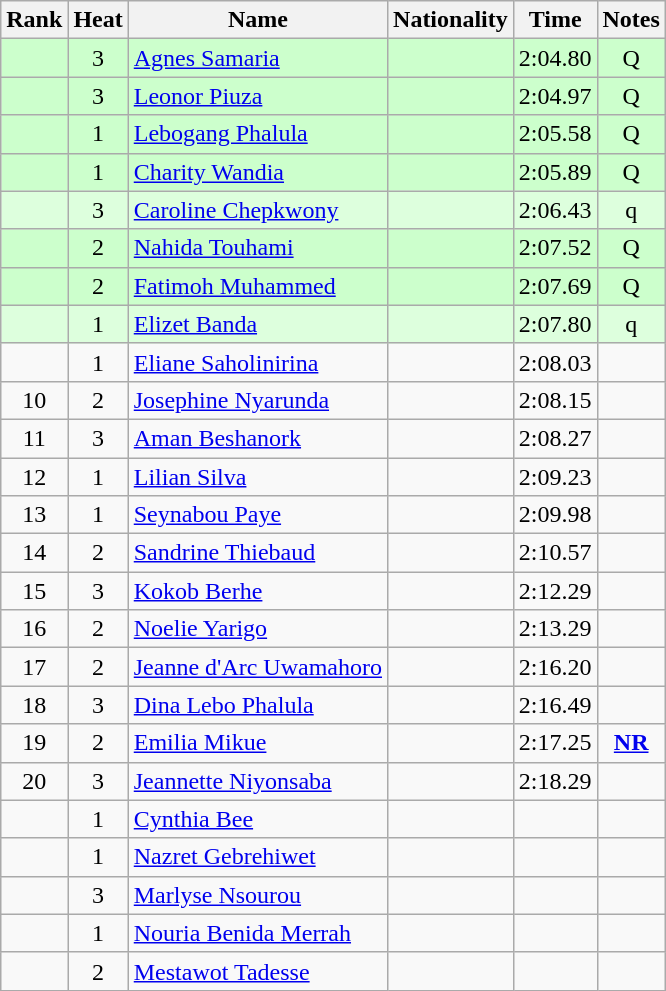<table class="wikitable sortable" style="text-align:center">
<tr>
<th>Rank</th>
<th>Heat</th>
<th>Name</th>
<th>Nationality</th>
<th>Time</th>
<th>Notes</th>
</tr>
<tr bgcolor=ccffcc>
<td></td>
<td>3</td>
<td align=left><a href='#'>Agnes Samaria</a></td>
<td align=left></td>
<td>2:04.80</td>
<td>Q</td>
</tr>
<tr bgcolor=ccffcc>
<td></td>
<td>3</td>
<td align=left><a href='#'>Leonor Piuza</a></td>
<td align=left></td>
<td>2:04.97</td>
<td>Q</td>
</tr>
<tr bgcolor=ccffcc>
<td></td>
<td>1</td>
<td align=left><a href='#'>Lebogang Phalula</a></td>
<td align=left></td>
<td>2:05.58</td>
<td>Q</td>
</tr>
<tr bgcolor=ccffcc>
<td></td>
<td>1</td>
<td align=left><a href='#'>Charity Wandia</a></td>
<td align=left></td>
<td>2:05.89</td>
<td>Q</td>
</tr>
<tr bgcolor=ddffdd>
<td></td>
<td>3</td>
<td align=left><a href='#'>Caroline Chepkwony</a></td>
<td align=left></td>
<td>2:06.43</td>
<td>q</td>
</tr>
<tr bgcolor=ccffcc>
<td></td>
<td>2</td>
<td align=left><a href='#'>Nahida Touhami</a></td>
<td align=left></td>
<td>2:07.52</td>
<td>Q</td>
</tr>
<tr bgcolor=ccffcc>
<td></td>
<td>2</td>
<td align=left><a href='#'>Fatimoh Muhammed</a></td>
<td align=left></td>
<td>2:07.69</td>
<td>Q</td>
</tr>
<tr bgcolor=ddffdd>
<td></td>
<td>1</td>
<td align=left><a href='#'>Elizet Banda</a></td>
<td align=left></td>
<td>2:07.80</td>
<td>q</td>
</tr>
<tr>
<td></td>
<td>1</td>
<td align=left><a href='#'>Eliane Saholinirina</a></td>
<td align=left></td>
<td>2:08.03</td>
<td></td>
</tr>
<tr>
<td>10</td>
<td>2</td>
<td align=left><a href='#'>Josephine Nyarunda</a></td>
<td align=left></td>
<td>2:08.15</td>
<td></td>
</tr>
<tr>
<td>11</td>
<td>3</td>
<td align=left><a href='#'>Aman Beshanork</a></td>
<td align=left></td>
<td>2:08.27</td>
<td></td>
</tr>
<tr>
<td>12</td>
<td>1</td>
<td align=left><a href='#'>Lilian Silva</a></td>
<td align=left></td>
<td>2:09.23</td>
<td></td>
</tr>
<tr>
<td>13</td>
<td>1</td>
<td align=left><a href='#'>Seynabou Paye</a></td>
<td align=left></td>
<td>2:09.98</td>
<td></td>
</tr>
<tr>
<td>14</td>
<td>2</td>
<td align=left><a href='#'>Sandrine Thiebaud</a></td>
<td align=left></td>
<td>2:10.57</td>
<td></td>
</tr>
<tr>
<td>15</td>
<td>3</td>
<td align=left><a href='#'>Kokob Berhe</a></td>
<td align=left></td>
<td>2:12.29</td>
<td></td>
</tr>
<tr>
<td>16</td>
<td>2</td>
<td align=left><a href='#'>Noelie Yarigo</a></td>
<td align=left></td>
<td>2:13.29</td>
<td></td>
</tr>
<tr>
<td>17</td>
<td>2</td>
<td align=left><a href='#'>Jeanne d'Arc Uwamahoro</a></td>
<td align=left></td>
<td>2:16.20</td>
<td></td>
</tr>
<tr>
<td>18</td>
<td>3</td>
<td align=left><a href='#'>Dina Lebo Phalula</a></td>
<td align=left></td>
<td>2:16.49</td>
<td></td>
</tr>
<tr>
<td>19</td>
<td>2</td>
<td align=left><a href='#'>Emilia Mikue</a></td>
<td align=left></td>
<td>2:17.25</td>
<td><strong><a href='#'>NR</a></strong></td>
</tr>
<tr>
<td>20</td>
<td>3</td>
<td align=left><a href='#'>Jeannette Niyonsaba</a></td>
<td align=left></td>
<td>2:18.29</td>
<td></td>
</tr>
<tr>
<td></td>
<td>1</td>
<td align=left><a href='#'>Cynthia Bee</a></td>
<td align=left></td>
<td></td>
<td></td>
</tr>
<tr>
<td></td>
<td>1</td>
<td align=left><a href='#'>Nazret Gebrehiwet</a></td>
<td align=left></td>
<td></td>
<td></td>
</tr>
<tr>
<td></td>
<td>3</td>
<td align=left><a href='#'>Marlyse Nsourou</a></td>
<td align=left></td>
<td></td>
<td></td>
</tr>
<tr>
<td></td>
<td>1</td>
<td align=left><a href='#'>Nouria Benida Merrah</a></td>
<td align=left></td>
<td></td>
<td></td>
</tr>
<tr>
<td></td>
<td>2</td>
<td align=left><a href='#'>Mestawot Tadesse</a></td>
<td align=left></td>
<td></td>
<td></td>
</tr>
</table>
